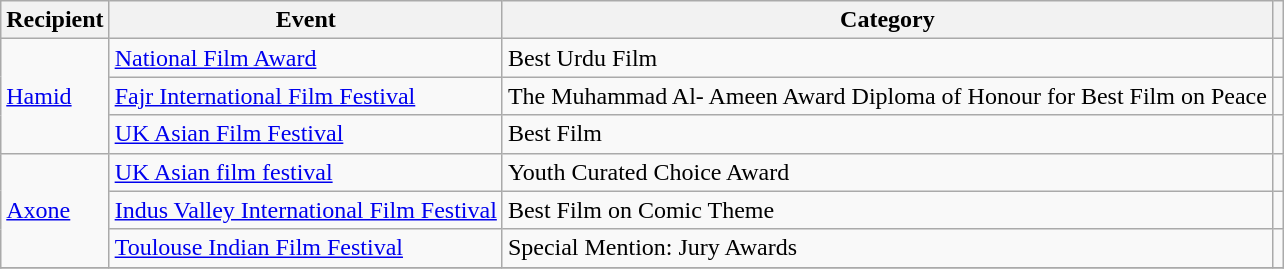<table class="wikitable sortable">
<tr>
<th>Recipient</th>
<th>Event</th>
<th>Category</th>
<th class="unsortable"></th>
</tr>
<tr>
<td rowspan="3"><a href='#'>Hamid</a></td>
<td><a href='#'>National Film Award</a></td>
<td>Best Urdu Film</td>
<td></td>
</tr>
<tr>
<td><a href='#'>Fajr International Film Festival</a></td>
<td>The Muhammad Al- Ameen Award Diploma of Honour for Best Film on Peace</td>
<td></td>
</tr>
<tr>
<td><a href='#'>UK Asian Film Festival</a></td>
<td>Best Film</td>
<td></td>
</tr>
<tr>
<td rowspan="3"><a href='#'>Axone</a></td>
<td><a href='#'>UK Asian film festival</a></td>
<td>Youth Curated Choice Award</td>
<td></td>
</tr>
<tr>
<td><a href='#'>Indus Valley International Film Festival</a></td>
<td>Best Film on Comic Theme</td>
<td></td>
</tr>
<tr>
<td><a href='#'>Toulouse Indian Film Festival</a></td>
<td>Special Mention: Jury Awards</td>
<td></td>
</tr>
<tr>
</tr>
</table>
